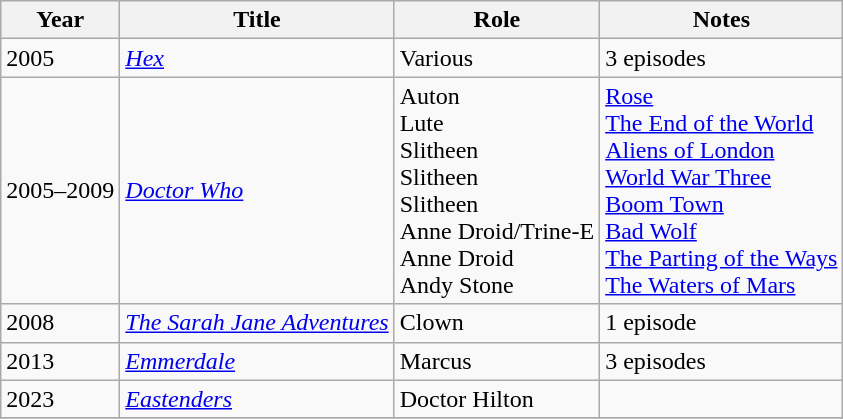<table class="wikitable">
<tr>
<th>Year</th>
<th>Title</th>
<th>Role</th>
<th>Notes</th>
</tr>
<tr>
<td>2005</td>
<td><em><a href='#'>Hex</a></em></td>
<td>Various</td>
<td>3 episodes</td>
</tr>
<tr>
<td>2005–2009</td>
<td><em><a href='#'>Doctor Who</a></em></td>
<td>Auton<br>Lute<br>Slitheen<br>Slitheen<br>Slitheen<br>Anne Droid/Trine-E<br>Anne Droid<br>Andy Stone</td>
<td><a href='#'>Rose</a><br><a href='#'>The End of the World</a><br><a href='#'>Aliens of London</a><br><a href='#'>World War Three</a><br><a href='#'>Boom Town</a><br><a href='#'>Bad Wolf</a><br><a href='#'>The Parting of the Ways</a><br><a href='#'>The Waters of Mars</a></td>
</tr>
<tr>
<td>2008</td>
<td><em><a href='#'>The Sarah Jane Adventures</a></em></td>
<td>Clown</td>
<td>1 episode</td>
</tr>
<tr>
<td>2013</td>
<td><em><a href='#'>Emmerdale</a></em></td>
<td>Marcus</td>
<td>3 episodes</td>
</tr>
<tr>
<td>2023</td>
<td><em><a href='#'>Eastenders</a></em></td>
<td>Doctor Hilton</td>
<td></td>
</tr>
<tr>
</tr>
</table>
